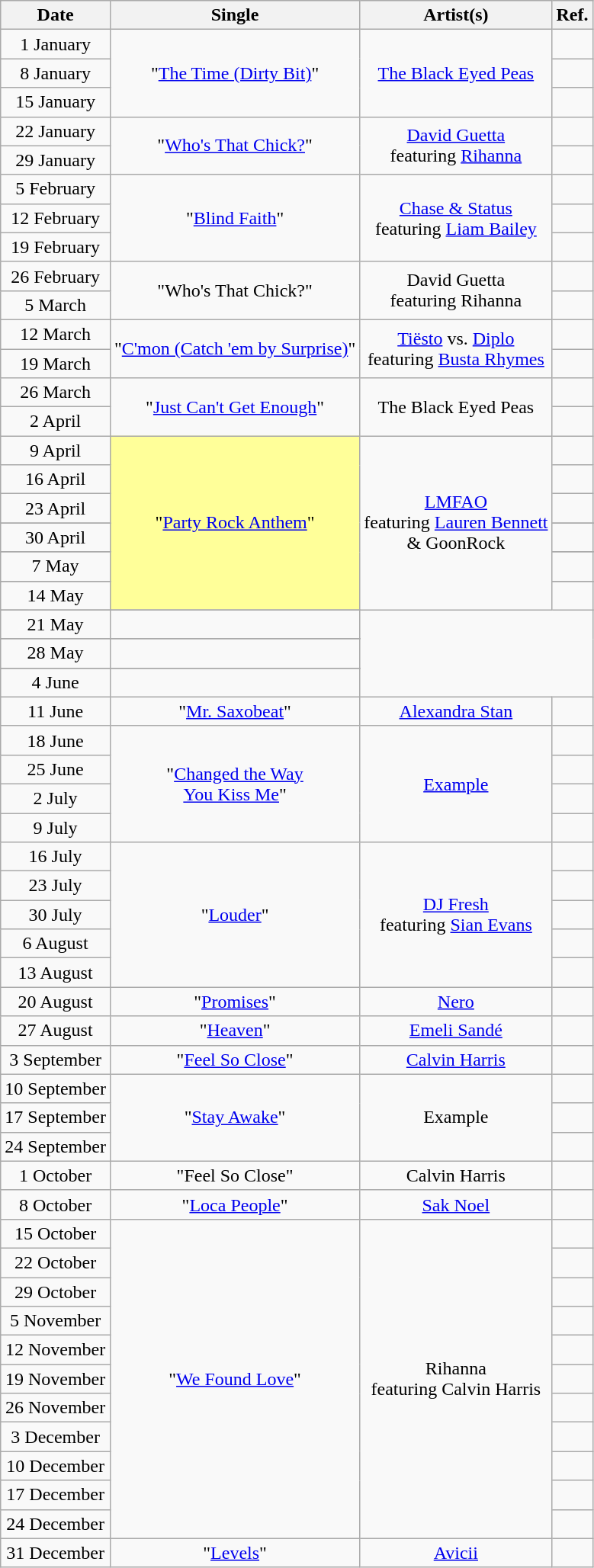<table class="wikitable plainrowheaders" style="text-align:center;">
<tr>
<th scope=col>Date</th>
<th scope=col>Single</th>
<th scope=col>Artist(s)</th>
<th scope=col>Ref.</th>
</tr>
<tr>
<td>1 January</td>
<td rowspan=3>"<a href='#'>The Time (Dirty Bit)</a>"</td>
<td rowspan=3><a href='#'>The Black Eyed Peas</a></td>
<td></td>
</tr>
<tr>
<td>8 January</td>
<td></td>
</tr>
<tr>
<td>15 January</td>
<td></td>
</tr>
<tr>
<td>22 January</td>
<td rowspan=2>"<a href='#'>Who's That Chick?</a>"</td>
<td rowspan=2><a href='#'>David Guetta</a><br>featuring <a href='#'>Rihanna</a></td>
<td></td>
</tr>
<tr>
<td>29 January</td>
<td></td>
</tr>
<tr>
<td>5 February</td>
<td rowspan=3>"<a href='#'>Blind Faith</a>"</td>
<td rowspan=3><a href='#'>Chase & Status</a><br>featuring <a href='#'>Liam Bailey</a></td>
<td></td>
</tr>
<tr>
<td>12 February</td>
<td></td>
</tr>
<tr>
<td>19 February</td>
<td></td>
</tr>
<tr>
<td>26 February</td>
<td rowspan=2>"Who's That Chick?"</td>
<td rowspan=2>David Guetta<br>featuring Rihanna</td>
<td></td>
</tr>
<tr>
<td>5 March</td>
<td></td>
</tr>
<tr>
<td>12 March</td>
<td rowspan=2>"<a href='#'>C'mon (Catch 'em by Surprise)</a>"</td>
<td rowspan=2><a href='#'>Tiësto</a> vs. <a href='#'>Diplo</a><br>featuring <a href='#'>Busta Rhymes</a></td>
<td></td>
</tr>
<tr>
<td>19 March</td>
<td></td>
</tr>
<tr>
<td>26 March</td>
<td rowspan=2>"<a href='#'>Just Can't Get Enough</a>"</td>
<td rowspan=2>The Black Eyed Peas</td>
<td></td>
</tr>
<tr>
<td>2 April</td>
<td></td>
</tr>
<tr>
<td>9 April</td>
<td bgcolor=#FFFF99 rowspan=9>"<a href='#'>Party Rock Anthem</a>" </td>
<td rowspan=9><a href='#'>LMFAO</a><br>featuring <a href='#'>Lauren Bennett</a><br>& GoonRock</td>
<td></td>
</tr>
<tr>
<td>16 April</td>
<td></td>
</tr>
<tr>
<td>23 April </td>
<td></td>
</tr>
<tr>
</tr>
<tr>
<td>30 April </td>
<td></td>
</tr>
<tr>
</tr>
<tr>
<td>7 May </td>
<td></td>
</tr>
<tr>
</tr>
<tr>
<td>14 May </td>
<td></td>
</tr>
<tr>
</tr>
<tr>
<td>21 May</td>
<td></td>
</tr>
<tr>
</tr>
<tr>
<td>28 May</td>
<td></td>
</tr>
<tr>
</tr>
<tr>
<td>4 June</td>
<td></td>
</tr>
<tr>
<td>11 June</td>
<td>"<a href='#'>Mr. Saxobeat</a>"</td>
<td><a href='#'>Alexandra Stan</a></td>
<td></td>
</tr>
<tr>
<td>18 June </td>
<td rowspan=4>"<a href='#'>Changed the Way<br>You Kiss Me</a>"</td>
<td rowspan=4><a href='#'>Example</a></td>
<td></td>
</tr>
<tr>
<td>25 June </td>
<td></td>
</tr>
<tr>
<td>2 July</td>
<td></td>
</tr>
<tr>
<td>9 July</td>
<td></td>
</tr>
<tr>
<td>16 July </td>
<td rowspan=5>"<a href='#'>Louder</a>"</td>
<td rowspan=5><a href='#'>DJ Fresh</a><br>featuring <a href='#'>Sian Evans</a></td>
<td></td>
</tr>
<tr>
<td>23 July</td>
<td></td>
</tr>
<tr>
<td>30 July</td>
<td></td>
</tr>
<tr>
<td>6 August</td>
<td></td>
</tr>
<tr>
<td>13 August</td>
<td></td>
</tr>
<tr>
<td>20 August </td>
<td>"<a href='#'>Promises</a>"</td>
<td><a href='#'>Nero</a></td>
<td></td>
</tr>
<tr>
<td>27 August</td>
<td>"<a href='#'>Heaven</a>"</td>
<td><a href='#'>Emeli Sandé</a></td>
<td></td>
</tr>
<tr>
<td>3 September</td>
<td>"<a href='#'>Feel So Close</a>"</td>
<td><a href='#'>Calvin Harris</a></td>
<td></td>
</tr>
<tr>
<td>10 September </td>
<td rowspan=3>"<a href='#'>Stay Awake</a>"</td>
<td rowspan=3>Example</td>
<td></td>
</tr>
<tr>
<td>17 September</td>
<td></td>
</tr>
<tr>
<td>24 September</td>
<td></td>
</tr>
<tr>
<td>1 October</td>
<td>"Feel So Close"</td>
<td>Calvin Harris</td>
<td></td>
</tr>
<tr>
<td>8 October </td>
<td>"<a href='#'>Loca People</a>"</td>
<td><a href='#'>Sak Noel</a></td>
<td></td>
</tr>
<tr>
<td>15 October </td>
<td rowspan=11>"<a href='#'>We Found Love</a>"</td>
<td rowspan=11>Rihanna<br>featuring Calvin Harris</td>
<td></td>
</tr>
<tr>
<td>22 October </td>
<td></td>
</tr>
<tr>
<td>29 October </td>
<td></td>
</tr>
<tr>
<td>5 November</td>
<td></td>
</tr>
<tr>
<td>12 November</td>
<td></td>
</tr>
<tr>
<td>19 November </td>
<td></td>
</tr>
<tr>
<td>26 November </td>
<td></td>
</tr>
<tr>
<td>3 December </td>
<td></td>
</tr>
<tr>
<td>10 December</td>
<td></td>
</tr>
<tr>
<td>17 December</td>
<td></td>
</tr>
<tr>
<td>24 December</td>
<td></td>
</tr>
<tr>
<td>31 December</td>
<td>"<a href='#'>Levels</a>"</td>
<td><a href='#'>Avicii</a></td>
<td></td>
</tr>
</table>
